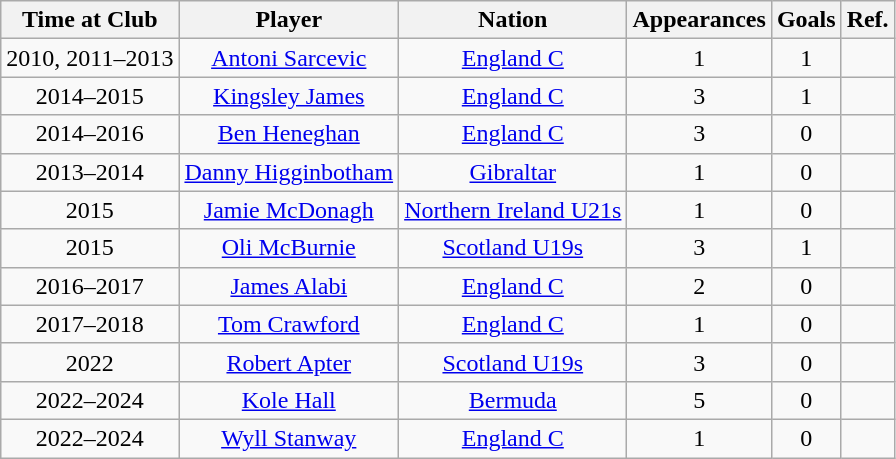<table class="wikitable" style="text-align:center">
<tr>
<th style="background:style=;"width:120;">Time at Club</th>
<th style="background:style=;"width:180;">Player</th>
<th style="background:style=;"width:160;">Nation</th>
<th style="background:style=;"width:100;">Appearances</th>
<th style="background:style=;"width:100;">Goals</th>
<th style="background:style=;"width:75;">Ref.</th>
</tr>
<tr>
<td style="text-align:center;">2010, 2011–2013</td>
<td> <a href='#'>Antoni Sarcevic</a></td>
<td style="text-align:center;"><a href='#'>England C</a></td>
<td style="text-align:center;">1</td>
<td style="text-align:center;">1</td>
<td style="text-align:center;"></td>
</tr>
<tr>
<td style="text-align:center;">2014–2015</td>
<td> <a href='#'>Kingsley James</a></td>
<td style="text-align:center;"><a href='#'>England C</a></td>
<td style="text-align:center;">3</td>
<td style="text-align:center;">1</td>
<td style="text-align:center;"></td>
</tr>
<tr>
<td style="text-align:center;">2014–2016</td>
<td> <a href='#'>Ben Heneghan</a></td>
<td style="text-align:center;"><a href='#'>England C</a></td>
<td style="text-align:center;">3</td>
<td style="text-align:center;">0</td>
<td style="text-align:center;"></td>
</tr>
<tr>
<td style="text-align:center;">2013–2014</td>
<td> <a href='#'>Danny Higginbotham</a></td>
<td style="text-align:center;"><a href='#'>Gibraltar</a></td>
<td style="text-align:center;">1</td>
<td style="text-align:center;">0</td>
<td style="text-align:center;"></td>
</tr>
<tr>
<td style="text-align:center;">2015</td>
<td> <a href='#'>Jamie McDonagh</a></td>
<td style="text-align:center;"><a href='#'>Northern Ireland U21s</a></td>
<td style="text-align:center;">1</td>
<td style="text-align:center;">0</td>
<td style="text-align:center;"></td>
</tr>
<tr>
<td style="text-align:center;">2015</td>
<td> <a href='#'>Oli McBurnie</a></td>
<td style="text-align:center;"><a href='#'>Scotland U19s</a></td>
<td style="text-align:center;">3</td>
<td style="text-align:center;">1</td>
<td style="text-align:center;"></td>
</tr>
<tr>
<td style="text-align:center;">2016–2017</td>
<td> <a href='#'>James Alabi</a></td>
<td style="text-align:center;"><a href='#'>England C</a></td>
<td style="text-align:center;">2</td>
<td style="text-align:center;">0</td>
<td style="text-align:center;"></td>
</tr>
<tr>
<td style="text-align:center;">2017–2018</td>
<td> <a href='#'>Tom Crawford</a></td>
<td style="text-align:center;"><a href='#'>England C</a></td>
<td style="text-align:center;">1</td>
<td style="text-align:center;">0</td>
<td style="text-align:center;"></td>
</tr>
<tr>
<td style="text-align:center;">2022</td>
<td> <a href='#'>Robert Apter</a></td>
<td style="text-align:center;"><a href='#'>Scotland U19s</a></td>
<td style="text-align:center;">3</td>
<td style="text-align:center;">0</td>
<td style="text-align:center;"></td>
</tr>
<tr>
<td style="text-align:center;">2022–2024</td>
<td> <a href='#'>Kole Hall</a></td>
<td style="text-align:center;"><a href='#'>Bermuda</a></td>
<td style="text-align:center;">5</td>
<td style="text-align:center;">0</td>
<td style="text-align:center;"></td>
</tr>
<tr>
<td style="text-align:center;">2022–2024</td>
<td> <a href='#'>Wyll Stanway</a></td>
<td style="text-align:center;"><a href='#'>England C</a></td>
<td style="text-align:center;">1</td>
<td style="text-align:center;">0</td>
<td style="text-align:center;"></td>
</tr>
</table>
